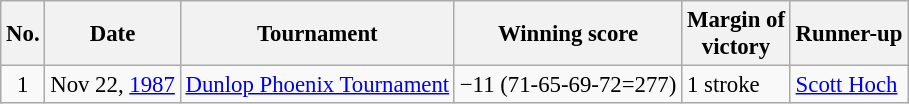<table class="wikitable" style="font-size:95%;">
<tr>
<th>No.</th>
<th>Date</th>
<th>Tournament</th>
<th>Winning score</th>
<th>Margin of<br>victory</th>
<th>Runner-up</th>
</tr>
<tr>
<td align=center>1</td>
<td align=right>Nov 22, <a href='#'>1987</a></td>
<td><a href='#'>Dunlop Phoenix Tournament</a></td>
<td>−11 (71-65-69-72=277)</td>
<td>1 stroke</td>
<td> <a href='#'>Scott Hoch</a></td>
</tr>
</table>
